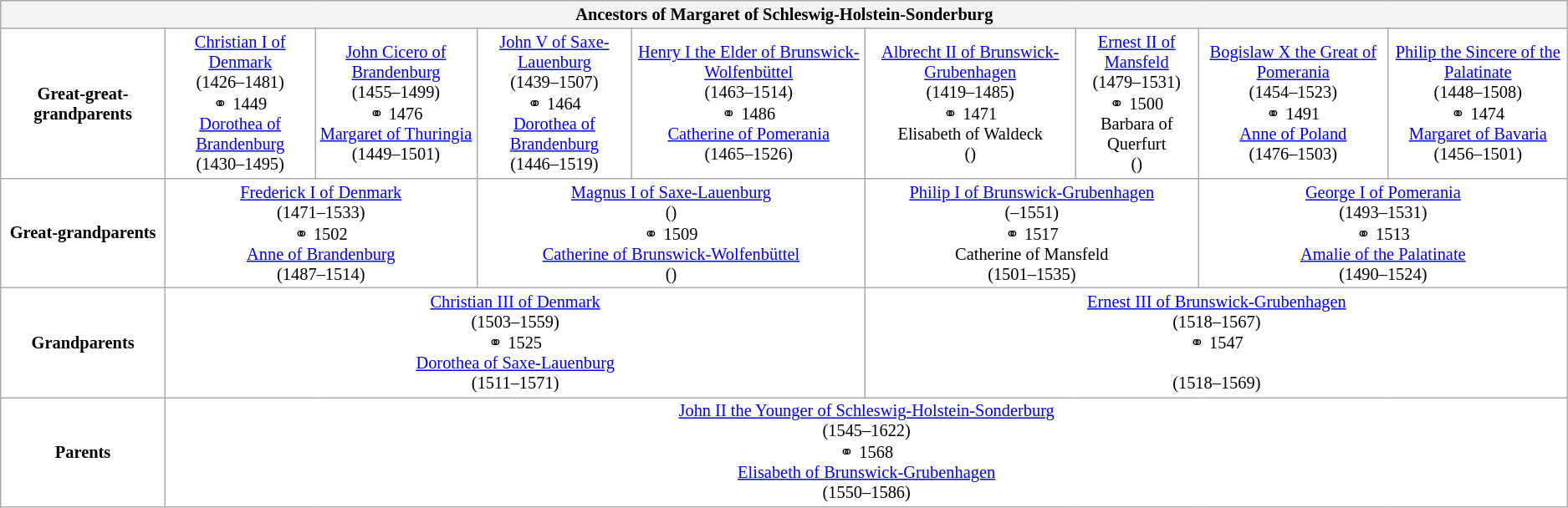<table class="wikitable" style="background:#FFFFFF; font-size:85%; text-align:center">
<tr bgcolor="#E0E0E0">
<th colspan="9">Ancestors of Margaret of Schleswig-Holstein-Sonderburg</th>
</tr>
<tr>
<td><strong>Great-great-grandparents</strong></td>
<td colspan="1"><a href='#'>Christian&nbsp;I of Denmark</a><br>(1426–1481)<br>⚭ 1449<br><a href='#'>Dorothea of Brandenburg</a><br>(1430–1495)</td>
<td colspan="1"><a href='#'>John Cicero of Brandenburg</a><br>(1455–1499)<br>⚭ 1476<br><a href='#'>Margaret of Thuringia</a><br>(1449–1501)</td>
<td colspan="1"><a href='#'>John V of Saxe-Lauenburg</a><br>(1439–1507)<br>⚭ 1464<br><a href='#'>Dorothea of Brandenburg</a><br>(1446–1519)</td>
<td colspan="1"><a href='#'>Henry I the Elder of Brunswick-Wolfenbüttel</a><br>(1463–1514)<br>⚭ 1486<br><a href='#'>Catherine of Pomerania</a><br>(1465–1526)</td>
<td colspan="1"><a href='#'>Albrecht II of Brunswick-Grubenhagen</a><br>(1419–1485)<br>⚭ 1471<br>Elisabeth of Waldeck<br>()</td>
<td colspan="1"><a href='#'>Ernest II of Mansfeld</a><br>(1479–1531)<br>⚭ 1500<br>Barbara of Querfurt<br>()</td>
<td colspan="1"><a href='#'>Bogislaw X the Great of Pomerania</a><br>(1454–1523)<br>⚭ 1491<br><a href='#'>Anne of Poland</a><br>(1476–1503)</td>
<td colspan="1"><a href='#'>Philip the Sincere of the Palatinate</a><br>(1448–1508)<br>⚭ 1474<br><a href='#'>Margaret of Bavaria</a><br>(1456–1501)</td>
</tr>
<tr>
<td><strong>Great-grandparents</strong></td>
<td colspan="2"><a href='#'>Frederick&nbsp;I of Denmark</a><br>(1471–1533)<br>⚭ 1502<br><a href='#'>Anne of Brandenburg</a><br>(1487–1514)</td>
<td colspan="2"><a href='#'>Magnus I of Saxe-Lauenburg</a><br>()<br>⚭ 1509<br><a href='#'>Catherine of Brunswick-Wolfenbüttel</a><br>()</td>
<td colspan="2"><a href='#'>Philip I of Brunswick-Grubenhagen</a><br>(–1551)<br>⚭ 1517<br>Catherine of Mansfeld<br>(1501–1535)</td>
<td colspan="2"><a href='#'>George I of Pomerania</a><br>(1493–1531)<br>⚭ 1513<br><a href='#'>Amalie of the Palatinate</a><br>(1490–1524)</td>
</tr>
<tr>
<td><strong>Grandparents</strong></td>
<td colspan="4"><a href='#'>Christian&nbsp;III of Denmark</a><br>(1503–1559)<br>⚭ 1525<br><a href='#'>Dorothea of Saxe-Lauenburg</a><br>(1511–1571)</td>
<td colspan="4"><a href='#'>Ernest III of Brunswick-Grubenhagen</a><br>(1518–1567)<br>⚭ 1547<br><br>(1518–1569)</td>
</tr>
<tr>
<td><strong>Parents</strong></td>
<td colspan="8"><a href='#'>John II the Younger of Schleswig-Holstein-Sonderburg</a><br>(1545–1622)<br>⚭ 1568<br><a href='#'>Elisabeth of Brunswick-Grubenhagen</a><br>(1550–1586)</td>
</tr>
</table>
